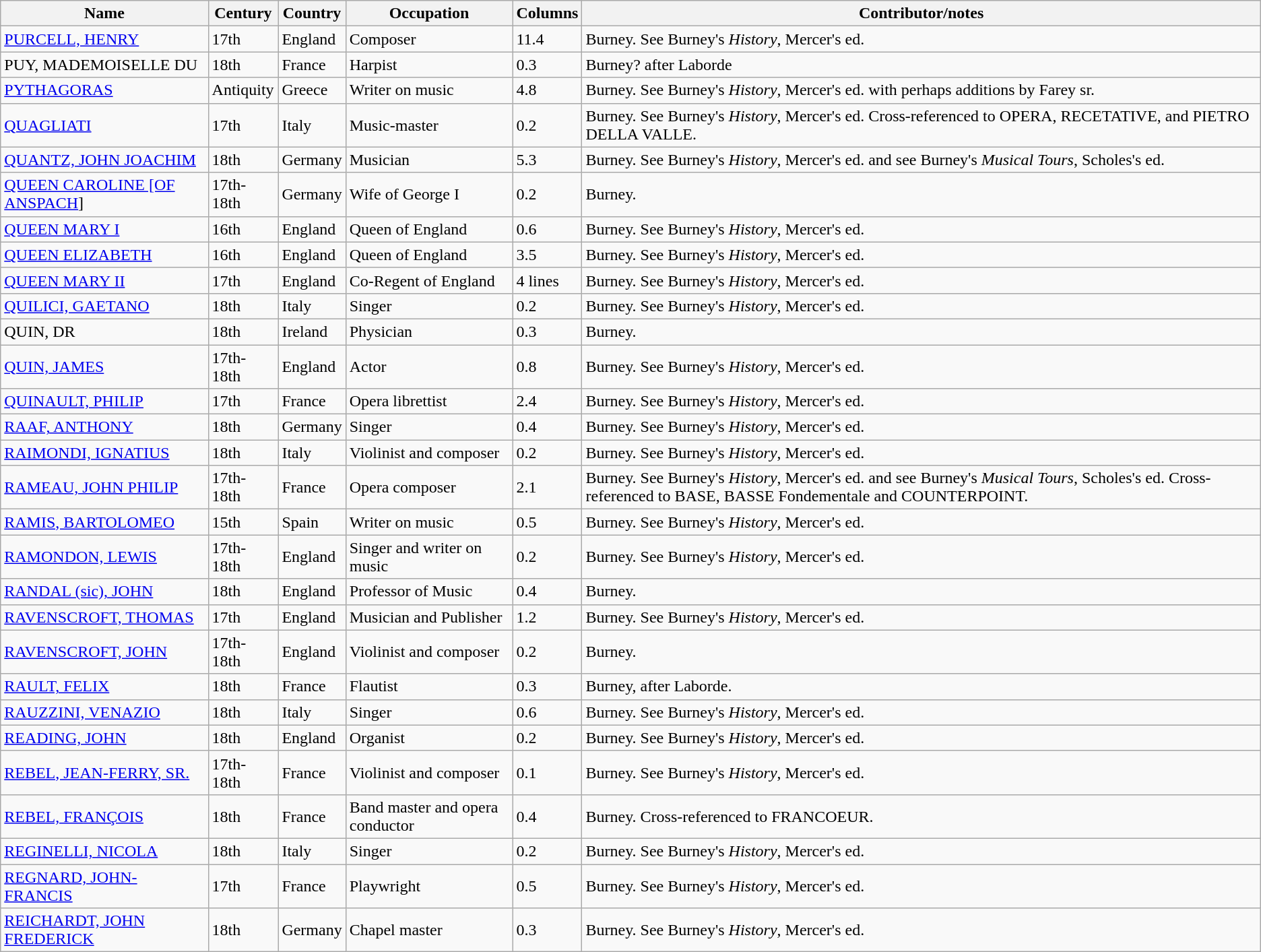<table class="wikitable">
<tr>
<th>Name</th>
<th>Century</th>
<th>Country</th>
<th>Occupation</th>
<th>Columns</th>
<th>Contributor/notes</th>
</tr>
<tr>
<td><a href='#'>PURCELL, HENRY</a></td>
<td>17th</td>
<td>England</td>
<td>Composer</td>
<td>11.4</td>
<td>Burney. See Burney's <em>History</em>, Mercer's ed.</td>
</tr>
<tr>
<td>PUY, MADEMOISELLE DU</td>
<td>18th</td>
<td>France</td>
<td>Harpist</td>
<td>0.3</td>
<td>Burney? after Laborde</td>
</tr>
<tr>
<td><a href='#'>PYTHAGORAS</a></td>
<td>Antiquity</td>
<td>Greece</td>
<td>Writer on music</td>
<td>4.8</td>
<td>Burney. See Burney's <em>History</em>, Mercer's ed. with perhaps additions by Farey sr.</td>
</tr>
<tr>
<td><a href='#'>QUAGLIATI</a></td>
<td>17th</td>
<td>Italy</td>
<td>Music-master</td>
<td>0.2</td>
<td>Burney. See Burney's <em>History</em>, Mercer's ed. Cross-referenced to OPERA, RECETATIVE, and PIETRO DELLA VALLE.</td>
</tr>
<tr>
<td><a href='#'>QUANTZ, JOHN JOACHIM</a></td>
<td>18th</td>
<td>Germany</td>
<td>Musician</td>
<td>5.3</td>
<td>Burney. See Burney's <em>History</em>, Mercer's ed. and see Burney's <em>Musical Tours</em>, Scholes's ed.</td>
</tr>
<tr>
<td><a href='#'>QUEEN CAROLINE [OF ANSPACH</a>]</td>
<td>17th-18th</td>
<td>Germany</td>
<td>Wife of George I</td>
<td>0.2</td>
<td>Burney.</td>
</tr>
<tr>
<td><a href='#'>QUEEN MARY I</a></td>
<td>16th</td>
<td>England</td>
<td>Queen of England</td>
<td>0.6</td>
<td>Burney. See Burney's <em>History</em>, Mercer's ed.</td>
</tr>
<tr>
<td><a href='#'>QUEEN ELIZABETH</a></td>
<td>16th</td>
<td>England</td>
<td>Queen of England</td>
<td>3.5</td>
<td>Burney. See Burney's <em>History</em>, Mercer's ed.</td>
</tr>
<tr>
<td><a href='#'>QUEEN MARY II</a></td>
<td>17th</td>
<td>England</td>
<td>Co-Regent of England</td>
<td>4 lines</td>
<td>Burney. See Burney's <em>History</em>, Mercer's ed.</td>
</tr>
<tr>
<td><a href='#'>QUILICI, GAETANO</a></td>
<td>18th</td>
<td>Italy</td>
<td>Singer</td>
<td>0.2</td>
<td>Burney. See Burney's <em>History</em>, Mercer's ed.</td>
</tr>
<tr>
<td>QUIN, DR</td>
<td>18th</td>
<td>Ireland</td>
<td>Physician</td>
<td>0.3</td>
<td>Burney.</td>
</tr>
<tr>
<td><a href='#'>QUIN, JAMES</a></td>
<td>17th-18th</td>
<td>England</td>
<td>Actor</td>
<td>0.8</td>
<td>Burney. See Burney's <em>History</em>, Mercer's ed.</td>
</tr>
<tr>
<td><a href='#'>QUINAULT, PHILIP</a></td>
<td>17th</td>
<td>France</td>
<td>Opera librettist</td>
<td>2.4</td>
<td>Burney. See Burney's <em>History</em>, Mercer's ed.</td>
</tr>
<tr>
<td><a href='#'>RAAF, ANTHONY</a></td>
<td>18th</td>
<td>Germany</td>
<td>Singer</td>
<td>0.4</td>
<td>Burney. See Burney's <em>History</em>, Mercer's ed.</td>
</tr>
<tr>
<td><a href='#'>RAIMONDI, IGNATIUS</a></td>
<td>18th</td>
<td>Italy</td>
<td>Violinist and composer</td>
<td>0.2</td>
<td>Burney. See Burney's <em>History</em>, Mercer's ed.</td>
</tr>
<tr>
<td><a href='#'>RAMEAU, JOHN PHILIP</a></td>
<td>17th-18th</td>
<td>France</td>
<td>Opera composer</td>
<td>2.1</td>
<td>Burney. See Burney's <em>History</em>, Mercer's ed. and see Burney's <em>Musical Tours</em>, Scholes's ed. Cross-referenced to BASE, BASSE Fondementale and COUNTERPOINT.</td>
</tr>
<tr>
<td><a href='#'>RAMIS, BARTOLOMEO</a></td>
<td>15th</td>
<td>Spain</td>
<td>Writer on music</td>
<td>0.5</td>
<td>Burney. See Burney's <em>History</em>, Mercer's ed.</td>
</tr>
<tr>
<td><a href='#'>RAMONDON, LEWIS</a></td>
<td>17th-18th</td>
<td>England</td>
<td>Singer and writer on music</td>
<td>0.2</td>
<td>Burney. See Burney's <em>History</em>, Mercer's ed.</td>
</tr>
<tr>
<td><a href='#'>RANDAL (sic), JOHN</a></td>
<td>18th</td>
<td>England</td>
<td>Professor of Music</td>
<td>0.4</td>
<td>Burney.</td>
</tr>
<tr>
<td><a href='#'>RAVENSCROFT, THOMAS</a></td>
<td>17th</td>
<td>England</td>
<td>Musician and Publisher</td>
<td>1.2</td>
<td>Burney. See Burney's <em>History</em>, Mercer's ed.</td>
</tr>
<tr>
<td><a href='#'>RAVENSCROFT, JOHN</a></td>
<td>17th-18th</td>
<td>England</td>
<td>Violinist and composer</td>
<td>0.2</td>
<td>Burney.</td>
</tr>
<tr>
<td><a href='#'>RAULT, FELIX</a></td>
<td>18th</td>
<td>France</td>
<td>Flautist</td>
<td>0.3</td>
<td>Burney, after Laborde.</td>
</tr>
<tr>
<td><a href='#'>RAUZZINI, VENAZIO</a></td>
<td>18th</td>
<td>Italy</td>
<td>Singer</td>
<td>0.6</td>
<td>Burney. See Burney's <em>History</em>, Mercer's ed.</td>
</tr>
<tr>
<td><a href='#'>READING, JOHN</a></td>
<td>18th</td>
<td>England</td>
<td>Organist</td>
<td>0.2</td>
<td>Burney. See Burney's <em>History</em>, Mercer's ed.</td>
</tr>
<tr>
<td><a href='#'>REBEL, JEAN-FERRY, SR.</a></td>
<td>17th-18th</td>
<td>France</td>
<td>Violinist and composer</td>
<td>0.1</td>
<td>Burney. See Burney's <em>History</em>, Mercer's ed.</td>
</tr>
<tr>
<td><a href='#'>REBEL, FRANÇOIS</a></td>
<td>18th</td>
<td>France</td>
<td>Band master and opera conductor</td>
<td>0.4</td>
<td>Burney. Cross-referenced to FRANCOEUR.</td>
</tr>
<tr>
<td><a href='#'>REGINELLI, NICOLA</a></td>
<td>18th</td>
<td>Italy</td>
<td>Singer</td>
<td>0.2</td>
<td>Burney. See Burney's <em>History</em>, Mercer's ed.</td>
</tr>
<tr>
<td><a href='#'>REGNARD, JOHN-FRANCIS</a></td>
<td>17th</td>
<td>France</td>
<td>Playwright</td>
<td>0.5</td>
<td>Burney. See Burney's <em>History</em>, Mercer's ed.</td>
</tr>
<tr>
<td><a href='#'>REICHARDT, JOHN FREDERICK</a></td>
<td>18th</td>
<td>Germany</td>
<td>Chapel master</td>
<td>0.3</td>
<td>Burney. See Burney's <em>History</em>, Mercer's ed.</td>
</tr>
</table>
